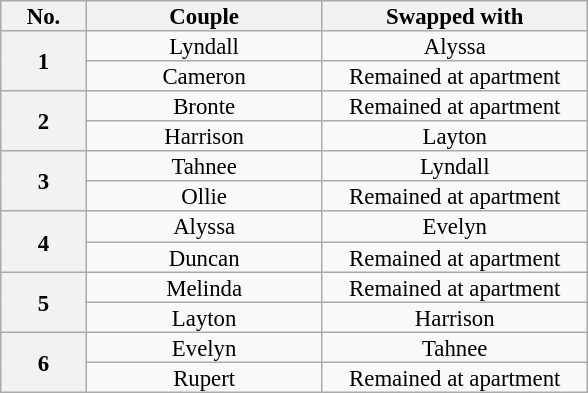<table class="wikitable" style="text-align:center; font-size:95%; line-height:13px;">
<tr>
<th width=50>No.</th>
<th width=150>Couple</th>
<th width=170>Swapped with</th>
</tr>
<tr>
<th rowspan="2">1</th>
<td>Lyndall</td>
<td>Alyssa</td>
</tr>
<tr>
<td>Cameron</td>
<td>Remained at apartment</td>
</tr>
<tr>
<th rowspan="2">2</th>
<td>Bronte</td>
<td>Remained at apartment</td>
</tr>
<tr>
<td>Harrison</td>
<td>Layton</td>
</tr>
<tr>
<th rowspan="2">3</th>
<td>Tahnee</td>
<td>Lyndall</td>
</tr>
<tr>
<td>Ollie</td>
<td>Remained at apartment</td>
</tr>
<tr>
<th rowspan="2">4</th>
<td>Alyssa</td>
<td>Evelyn</td>
</tr>
<tr>
<td>Duncan</td>
<td>Remained at apartment</td>
</tr>
<tr>
<th rowspan="2">5</th>
<td>Melinda</td>
<td>Remained at apartment</td>
</tr>
<tr>
<td>Layton</td>
<td>Harrison</td>
</tr>
<tr>
<th rowspan="2">6</th>
<td>Evelyn</td>
<td>Tahnee</td>
</tr>
<tr>
<td>Rupert</td>
<td>Remained at apartment</td>
</tr>
</table>
